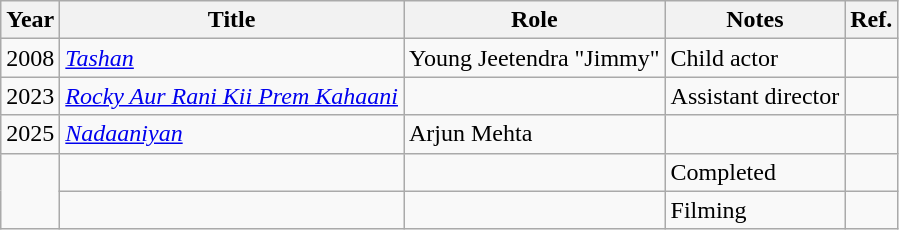<table class="wikitable sortable">
<tr>
<th>Year</th>
<th>Title</th>
<th>Role</th>
<th class="unsortable">Notes</th>
<th class="unsortable">Ref.</th>
</tr>
<tr>
<td>2008</td>
<td><em><a href='#'>Tashan</a></em></td>
<td>Young Jeetendra "Jimmy"</td>
<td>Child actor</td>
<td></td>
</tr>
<tr>
<td>2023</td>
<td><em><a href='#'>Rocky Aur Rani Kii Prem Kahaani</a></em></td>
<td></td>
<td>Assistant director</td>
<td></td>
</tr>
<tr>
<td>2025</td>
<td><em><a href='#'>Nadaaniyan</a></em></td>
<td>Arjun Mehta</td>
<td></td>
<td></td>
</tr>
<tr>
<td rowspan="2"></td>
<td></td>
<td></td>
<td>Completed</td>
<td></td>
</tr>
<tr>
<td></td>
<td></td>
<td>Filming</td>
<td></td>
</tr>
</table>
